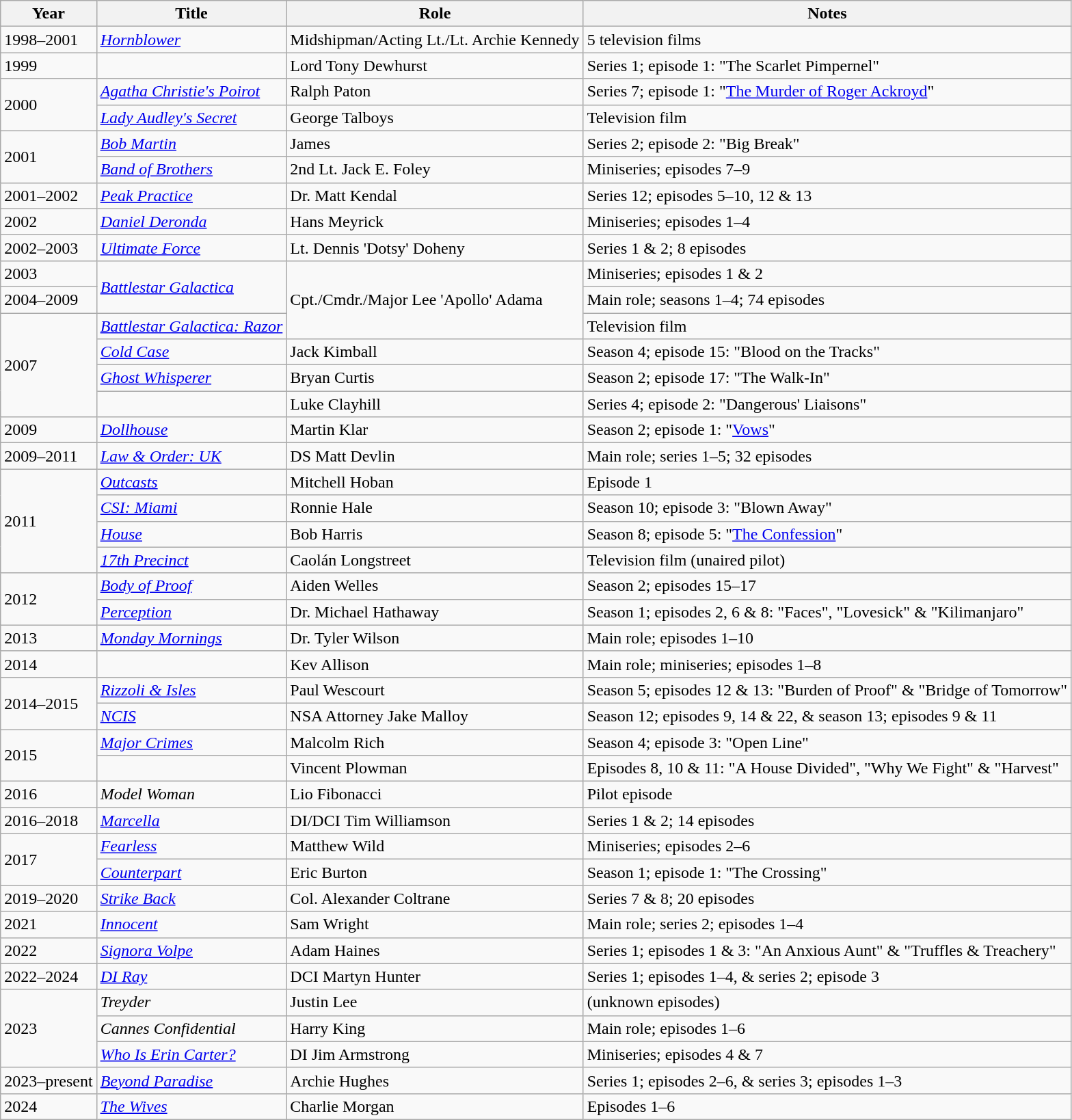<table class="wikitable sortable">
<tr>
<th>Year</th>
<th>Title</th>
<th>Role</th>
<th class="unsortable">Notes</th>
</tr>
<tr>
<td>1998–2001</td>
<td><em><a href='#'>Hornblower</a></em></td>
<td>Midshipman/Acting Lt./Lt. Archie Kennedy</td>
<td>5 television films</td>
</tr>
<tr>
<td>1999</td>
<td><em></em></td>
<td>Lord Tony Dewhurst</td>
<td>Series 1; episode 1: "The Scarlet Pimpernel"</td>
</tr>
<tr>
<td rowspan="2">2000</td>
<td><em><a href='#'>Agatha Christie's Poirot</a></em></td>
<td>Ralph Paton</td>
<td>Series 7; episode 1: "<a href='#'>The Murder of Roger Ackroyd</a>"</td>
</tr>
<tr>
<td><em><a href='#'>Lady Audley's Secret</a></em></td>
<td>George Talboys</td>
<td>Television film</td>
</tr>
<tr>
<td rowspan="2">2001</td>
<td><em><a href='#'>Bob Martin</a></em></td>
<td>James</td>
<td>Series 2; episode 2: "Big Break"</td>
</tr>
<tr>
<td><em><a href='#'>Band of Brothers</a></em></td>
<td>2nd Lt. Jack E. Foley</td>
<td>Miniseries; episodes 7–9</td>
</tr>
<tr>
<td>2001–2002</td>
<td><em><a href='#'>Peak Practice</a></em></td>
<td>Dr. Matt Kendal</td>
<td>Series 12; episodes 5–10, 12 & 13</td>
</tr>
<tr>
<td>2002</td>
<td><em><a href='#'>Daniel Deronda</a></em></td>
<td>Hans Meyrick</td>
<td>Miniseries; episodes 1–4</td>
</tr>
<tr>
<td>2002–2003</td>
<td><em><a href='#'>Ultimate Force</a></em></td>
<td>Lt. Dennis 'Dotsy' Doheny</td>
<td>Series 1 & 2; 8 episodes</td>
</tr>
<tr>
<td>2003</td>
<td rowspan="2"><em><a href='#'>Battlestar Galactica</a></em></td>
<td rowspan="3">Cpt./Cmdr./Major Lee 'Apollo' Adama</td>
<td>Miniseries; episodes 1 & 2</td>
</tr>
<tr>
<td>2004–2009</td>
<td>Main role; seasons 1–4; 74 episodes</td>
</tr>
<tr>
<td rowspan="4">2007</td>
<td><em><a href='#'>Battlestar Galactica: Razor</a></em></td>
<td>Television film</td>
</tr>
<tr>
<td><em><a href='#'>Cold Case</a></em></td>
<td>Jack Kimball</td>
<td>Season 4; episode 15: "Blood on the Tracks"</td>
</tr>
<tr>
<td><em><a href='#'>Ghost Whisperer</a></em></td>
<td>Bryan Curtis</td>
<td>Season 2; episode 17: "The Walk-In"</td>
</tr>
<tr>
<td><em></em></td>
<td>Luke Clayhill</td>
<td>Series 4; episode 2: "Dangerous' Liaisons"</td>
</tr>
<tr>
<td>2009</td>
<td><em><a href='#'>Dollhouse</a></em></td>
<td>Martin Klar</td>
<td>Season 2; episode 1: "<a href='#'>Vows</a>"</td>
</tr>
<tr>
<td>2009–2011</td>
<td><em><a href='#'>Law & Order: UK</a></em></td>
<td>DS Matt Devlin</td>
<td>Main role; series 1–5; 32 episodes</td>
</tr>
<tr>
<td rowspan="4">2011</td>
<td><em><a href='#'>Outcasts</a></em></td>
<td>Mitchell Hoban</td>
<td>Episode 1</td>
</tr>
<tr>
<td><em><a href='#'>CSI: Miami</a></em></td>
<td>Ronnie Hale</td>
<td>Season 10; episode 3: "Blown Away"</td>
</tr>
<tr>
<td><em><a href='#'>House</a></em></td>
<td>Bob Harris</td>
<td>Season 8; episode 5: "<a href='#'>The Confession</a>"</td>
</tr>
<tr>
<td><em><a href='#'>17th Precinct</a></em></td>
<td>Caolán Longstreet</td>
<td>Television film (unaired pilot)</td>
</tr>
<tr>
<td rowspan="2">2012</td>
<td><em><a href='#'>Body of Proof</a></em></td>
<td>Aiden Welles</td>
<td>Season 2; episodes 15–17</td>
</tr>
<tr>
<td><em><a href='#'>Perception</a></em></td>
<td>Dr. Michael Hathaway</td>
<td>Season 1; episodes 2, 6 & 8: "Faces", "Lovesick" & "Kilimanjaro"</td>
</tr>
<tr>
<td>2013</td>
<td><em><a href='#'>Monday Mornings</a></em></td>
<td>Dr. Tyler Wilson</td>
<td>Main role; episodes 1–10</td>
</tr>
<tr>
<td>2014</td>
<td><em></em></td>
<td>Kev Allison</td>
<td>Main role; miniseries; episodes 1–8</td>
</tr>
<tr>
<td rowspan="2">2014–2015</td>
<td><em><a href='#'>Rizzoli & Isles</a></em></td>
<td>Paul Wescourt</td>
<td>Season 5; episodes 12 & 13: "Burden of Proof" & "Bridge of Tomorrow"</td>
</tr>
<tr>
<td><em><a href='#'>NCIS</a></em></td>
<td>NSA Attorney Jake Malloy</td>
<td>Season 12; episodes 9, 14 & 22, & season 13; episodes 9 & 11</td>
</tr>
<tr>
<td rowspan="2">2015</td>
<td><em><a href='#'>Major Crimes</a></em></td>
<td>Malcolm Rich</td>
<td>Season 4; episode 3: "Open Line"</td>
</tr>
<tr>
<td><em></em></td>
<td>Vincent Plowman</td>
<td>Episodes 8, 10 & 11: "A House Divided", "Why We Fight" & "Harvest"</td>
</tr>
<tr>
<td>2016</td>
<td><em>Model Woman</em></td>
<td>Lio Fibonacci</td>
<td>Pilot episode</td>
</tr>
<tr>
<td>2016–2018</td>
<td><em><a href='#'>Marcella</a></em></td>
<td>DI/DCI Tim Williamson</td>
<td>Series 1 & 2; 14 episodes</td>
</tr>
<tr>
<td rowspan="2">2017</td>
<td><em><a href='#'>Fearless</a></em></td>
<td>Matthew Wild</td>
<td>Miniseries; episodes 2–6</td>
</tr>
<tr>
<td><em><a href='#'>Counterpart</a></em></td>
<td>Eric Burton</td>
<td>Season 1; episode 1: "The Crossing"</td>
</tr>
<tr>
<td>2019–2020</td>
<td><em><a href='#'>Strike Back</a></em></td>
<td>Col. Alexander Coltrane</td>
<td>Series 7 & 8; 20 episodes</td>
</tr>
<tr>
<td>2021</td>
<td><em><a href='#'>Innocent</a></em></td>
<td>Sam Wright</td>
<td>Main role; series 2; episodes 1–4</td>
</tr>
<tr>
<td>2022</td>
<td><em><a href='#'>Signora Volpe</a></em></td>
<td>Adam Haines</td>
<td>Series 1; episodes 1 & 3: "An Anxious Aunt" & "Truffles & Treachery"</td>
</tr>
<tr>
<td>2022–2024</td>
<td><em><a href='#'>DI Ray</a></em></td>
<td>DCI Martyn Hunter</td>
<td>Series 1; episodes 1–4, & series 2; episode 3</td>
</tr>
<tr>
<td rowspan="3">2023</td>
<td><em>Treyder</em></td>
<td>Justin Lee</td>
<td>(unknown episodes)</td>
</tr>
<tr>
<td><em>Cannes Confidential</em></td>
<td>Harry King</td>
<td>Main role; episodes 1–6</td>
</tr>
<tr>
<td><em><a href='#'>Who Is Erin Carter?</a></em></td>
<td>DI Jim Armstrong</td>
<td>Miniseries; episodes 4 & 7</td>
</tr>
<tr>
<td>2023–present</td>
<td><a href='#'><em>Beyond Paradise</em></a></td>
<td>Archie Hughes</td>
<td>Series 1; episodes 2–6, & series 3; episodes 1–3</td>
</tr>
<tr>
<td>2024</td>
<td><em><a href='#'>The Wives</a></em></td>
<td>Charlie Morgan</td>
<td>Episodes 1–6</td>
</tr>
</table>
